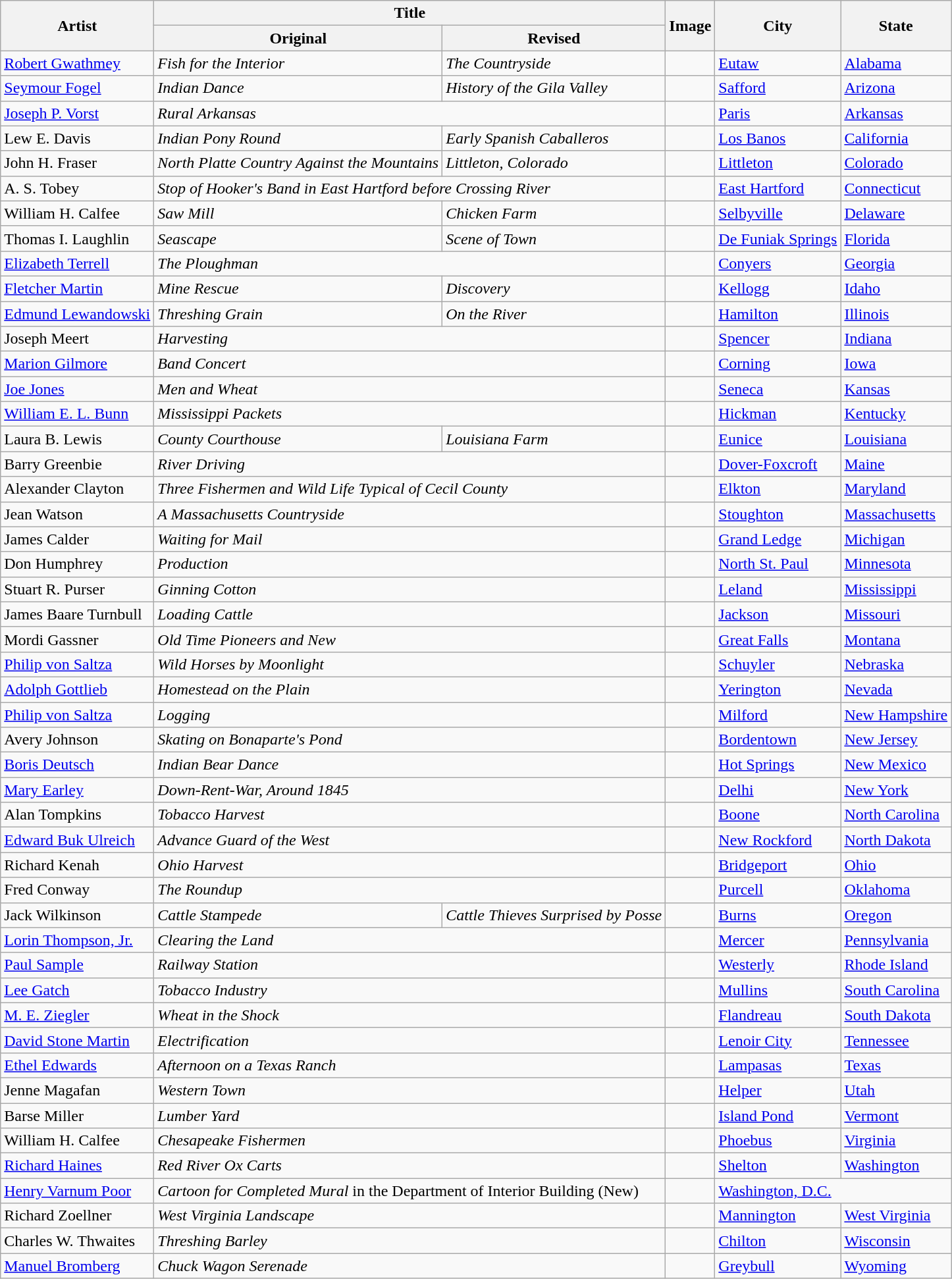<table class="wikitable sortable"  style="font-size:100%; text-align:left">
<tr>
<th rowspan=2>Artist</th>
<th colspan=2>Title</th>
<th class="unsortable" rowspan=2>Image</th>
<th rowspan=2>City</th>
<th rowspan=2>State</th>
</tr>
<tr>
<th>Original</th>
<th>Revised</th>
</tr>
<tr>
<td data-sort-value="Gwathmey, Rob"><a href='#'>Robert Gwathmey</a></td>
<td><em>Fish for the Interior</em></td>
<td><em>The Countryside</em></td>
<td style="text-align:center;"></td>
<td><a href='#'>Eutaw</a></td>
<td><a href='#'>Alabama</a></td>
</tr>
<tr>
<td data-sort-value="Fogel, Seymour"><a href='#'>Seymour Fogel</a></td>
<td><em>Indian Dance</em></td>
<td><em>History of the Gila Valley</em></td>
<td style="text-align:center;"></td>
<td><a href='#'>Safford</a></td>
<td><a href='#'>Arizona</a></td>
</tr>
<tr>
<td data-sort-value="Vorst, Jos"><a href='#'>Joseph P. Vorst</a></td>
<td colspan=2><em>Rural Arkansas</em></td>
<td style="text-align:center;"></td>
<td><a href='#'>Paris</a></td>
<td><a href='#'>Arkansas</a></td>
</tr>
<tr>
<td data-sort-value="Davis, Lew">Lew E. Davis</td>
<td><em>Indian Pony Round</em></td>
<td><em>Early Spanish Caballeros</em></td>
<td style="text-align:center;"></td>
<td><a href='#'>Los Banos</a></td>
<td><a href='#'>California</a></td>
</tr>
<tr>
<td data-sort-value="Fraser, Joh">John H. Fraser</td>
<td><em>North Platte Country Against the Mountains</em></td>
<td><em>Littleton, Colorado</em></td>
<td style="text-align:center;"></td>
<td><a href='#'>Littleton</a></td>
<td><a href='#'>Colorado</a></td>
</tr>
<tr>
<td data-sort-value="Tobey, Alton S">A. S. Tobey</td>
<td colspan=2><em>Stop of Hooker's Band in East Hartford before Crossing River</em></td>
<td style="text-align:center;"></td>
<td><a href='#'>East Hartford</a></td>
<td><a href='#'>Connecticut</a></td>
</tr>
<tr>
<td data-sort-value="Calfee, Wil">William H. Calfee</td>
<td><em>Saw Mill</em></td>
<td><em>Chicken Farm</em></td>
<td></td>
<td><a href='#'>Selbyville</a></td>
<td><a href='#'>Delaware</a></td>
</tr>
<tr>
<td data-sort-value="Laughlin, T I">Thomas I. Laughlin</td>
<td><em>Seascape</em></td>
<td><em>Scene of Town</em></td>
<td></td>
<td><a href='#'>De Funiak Springs</a></td>
<td><a href='#'>Florida</a></td>
</tr>
<tr>
<td data-sort-value="Terrell, Elizabeth"><a href='#'>Elizabeth Terrell</a></td>
<td colspan=2><em>The Ploughman</em></td>
<td style="text-align:center;"></td>
<td><a href='#'>Conyers</a></td>
<td><a href='#'>Georgia</a></td>
</tr>
<tr>
<td data-sort-value="Martin, Fle"><a href='#'>Fletcher Martin</a></td>
<td><em>Mine Rescue</em></td>
<td><em>Discovery</em></td>
<td style="text-align:center;"></td>
<td><a href='#'>Kellogg</a></td>
<td><a href='#'>Idaho</a></td>
</tr>
<tr>
<td data-sort-value="Lewandowski, Edu"><a href='#'>Edmund Lewandowski</a></td>
<td><em>Threshing Grain</em></td>
<td><em>On the River</em></td>
<td style="text-align:center;"></td>
<td><a href='#'>Hamilton</a></td>
<td><a href='#'>Illinois</a></td>
</tr>
<tr>
<td data-sort-value="Meert, Jos">Joseph Meert</td>
<td colspan=2><em>Harvesting</em></td>
<td style="text-align:center;"></td>
<td><a href='#'>Spencer</a></td>
<td><a href='#'>Indiana</a></td>
</tr>
<tr>
<td data-sort-value="Gilmore, Mar"><a href='#'>Marion Gilmore</a></td>
<td colspan=2><em>Band Concert</em></td>
<td style="text-align:center;"></td>
<td><a href='#'>Corning</a></td>
<td><a href='#'>Iowa</a></td>
</tr>
<tr>
<td data-sort-value="Jones, Joe"><a href='#'>Joe Jones</a></td>
<td colspan=2><em>Men and Wheat</em></td>
<td style="text-align:center;"></td>
<td><a href='#'>Seneca</a></td>
<td><a href='#'>Kansas</a></td>
</tr>
<tr>
<td data-sort-value="Bunn, Will"><a href='#'>William E. L. Bunn</a></td>
<td colspan=2><em>Mississippi Packets</em></td>
<td style="text-align:center;"></td>
<td><a href='#'>Hickman</a></td>
<td><a href='#'>Kentucky</a></td>
</tr>
<tr>
<td data-sort-value="Lewis, Lau">Laura B. Lewis</td>
<td><em>County Courthouse</em></td>
<td><em>Louisiana Farm</em></td>
<td style="text-align:center;"></td>
<td><a href='#'>Eunice</a></td>
<td><a href='#'>Louisiana</a></td>
</tr>
<tr>
<td data-sort-value="Greenbie, Bar">Barry Greenbie</td>
<td colspan=2><em>River Driving</em></td>
<td style="text-align:center;"></td>
<td><a href='#'>Dover-Foxcroft</a></td>
<td><a href='#'>Maine</a></td>
</tr>
<tr>
<td data-sort-value="Clayton, Ale">Alexander Clayton</td>
<td colspan=2><em>Three Fishermen and Wild Life Typical of Cecil County</em></td>
<td style="text-align:center;"></td>
<td><a href='#'>Elkton</a></td>
<td><a href='#'>Maryland</a></td>
</tr>
<tr>
<td data-sort-value="Watson, Jea">Jean Watson</td>
<td colspan=2><em>A Massachusetts Countryside</em></td>
<td style="text-align:center;"></td>
<td><a href='#'>Stoughton</a></td>
<td><a href='#'>Massachusetts</a></td>
</tr>
<tr>
<td data-sort-value="Calder, Jam">James Calder</td>
<td colspan=2><em>Waiting for Mail</em></td>
<td style="text-align:center;"></td>
<td><a href='#'>Grand Ledge</a></td>
<td><a href='#'>Michigan</a></td>
</tr>
<tr>
<td data-sort-value="Humphrey, Don">Don Humphrey</td>
<td colspan=2><em>Production</em></td>
<td style="text-align:center;"></td>
<td><a href='#'>North St. Paul</a></td>
<td><a href='#'>Minnesota</a></td>
</tr>
<tr>
<td data-sort-value="Purser, Stuart R.">Stuart R. Purser</td>
<td colspan=2><em>Ginning Cotton</em></td>
<td style="text-align:center;"></td>
<td><a href='#'>Leland</a></td>
<td><a href='#'>Mississippi</a></td>
</tr>
<tr>
<td data-sort-value="Turnbull, Jam">James Baare Turnbull</td>
<td colspan=2><em>Loading Cattle</em></td>
<td style="text-align:center;"></td>
<td><a href='#'>Jackson</a></td>
<td><a href='#'>Missouri</a></td>
</tr>
<tr>
<td data-sort-value="Gassner, Mor">Mordi Gassner</td>
<td colspan=2><em>Old Time Pioneers and New</em></td>
<td style="text-align:center;"></td>
<td><a href='#'>Great Falls</a></td>
<td><a href='#'>Montana</a></td>
</tr>
<tr>
<td data-sort-value="von Saltza, Phi"><a href='#'>Philip von Saltza</a></td>
<td colspan=2><em>Wild Horses by Moonlight</em></td>
<td style="text-align:center;"></td>
<td><a href='#'>Schuyler</a></td>
<td><a href='#'>Nebraska</a></td>
</tr>
<tr>
<td data-sort-value="Gottlieb, Ado"><a href='#'>Adolph Gottlieb</a></td>
<td colspan=2><em>Homestead on the Plain</em></td>
<td style="text-align:center;"></td>
<td><a href='#'>Yerington</a></td>
<td><a href='#'>Nevada</a></td>
</tr>
<tr>
<td data-sort-value="von Saltza, Phi"><a href='#'>Philip von Saltza</a></td>
<td colspan=2><em>Logging</em></td>
<td style="text-align:center;"></td>
<td><a href='#'>Milford</a></td>
<td><a href='#'>New Hampshire</a></td>
</tr>
<tr>
<td data-sort-value="Johnson, Ave">Avery Johnson</td>
<td colspan=2><em>Skating on Bonaparte's Pond</em></td>
<td style="text-align:center;"></td>
<td><a href='#'>Bordentown</a></td>
<td><a href='#'>New Jersey</a></td>
</tr>
<tr>
<td data-sort-value="Deutsch, Bor"><a href='#'>Boris Deutsch</a></td>
<td colspan=2><em>Indian Bear Dance</em></td>
<td style="text-align:center;"></td>
<td><a href='#'>Hot Springs</a></td>
<td><a href='#'>New Mexico</a></td>
</tr>
<tr>
<td data-sort-value="Earley, Mar"><a href='#'>Mary Earley</a></td>
<td colspan=2><em>Down-Rent-War, Around 1845</em></td>
<td style="text-align:center;"></td>
<td><a href='#'>Delhi</a></td>
<td><a href='#'>New York</a></td>
</tr>
<tr>
<td data-sort-value="Tompkins, Ala">Alan Tompkins</td>
<td colspan=2><em>Tobacco Harvest</em></td>
<td style="text-align:center;"></td>
<td><a href='#'>Boone</a></td>
<td><a href='#'>North Carolina</a></td>
</tr>
<tr>
<td data-sort-value="Ulreich, Edw"><a href='#'>Edward Buk Ulreich</a></td>
<td colspan=2><em>Advance Guard of the West</em></td>
<td style="text-align:center;"></td>
<td><a href='#'>New Rockford</a></td>
<td><a href='#'>North Dakota</a></td>
</tr>
<tr>
<td data-sort-value="Kenah, Ric">Richard Kenah</td>
<td colspan=2><em>Ohio Harvest</em></td>
<td style="text-align:center;"></td>
<td><a href='#'>Bridgeport</a></td>
<td><a href='#'>Ohio</a></td>
</tr>
<tr>
<td data-sort-value="Conway, Fred">Fred Conway</td>
<td colspan=2><em>The Roundup</em></td>
<td style="text-align:center;"></td>
<td><a href='#'>Purcell</a></td>
<td><a href='#'>Oklahoma</a></td>
</tr>
<tr>
<td data-sort-value="Wilkinson, Jac">Jack Wilkinson</td>
<td><em>Cattle Stampede</em></td>
<td><em>Cattle Thieves Surprised by Posse</em></td>
<td style="text-align:center;"></td>
<td><a href='#'>Burns</a></td>
<td><a href='#'>Oregon</a></td>
</tr>
<tr>
<td data-sort-value="Thompson Jr, Lor"><a href='#'>Lorin Thompson, Jr.</a></td>
<td colspan=2><em>Clearing the Land</em></td>
<td style="text-align:center;"></td>
<td><a href='#'>Mercer</a></td>
<td><a href='#'>Pennsylvania</a></td>
</tr>
<tr>
<td data-sort-value="Sample, Paul"><a href='#'>Paul Sample</a></td>
<td colspan=2><em>Railway Station</em></td>
<td style="text-align:center;"></td>
<td><a href='#'>Westerly</a></td>
<td><a href='#'>Rhode Island</a></td>
</tr>
<tr>
<td data-sort-value="Gatch, Lee"><a href='#'>Lee Gatch</a></td>
<td colspan=2><em>Tobacco Industry</em></td>
<td style="text-align:center;"></td>
<td><a href='#'>Mullins</a></td>
<td><a href='#'>South Carolina</a></td>
</tr>
<tr>
<td data-sort-value="Ziegler, M E"><a href='#'>M. E. Ziegler</a></td>
<td colspan=2><em>Wheat in the Shock</em></td>
<td style="text-align:center;"></td>
<td><a href='#'>Flandreau</a></td>
<td><a href='#'>South Dakota</a></td>
</tr>
<tr>
<td data-sort-value="Martin, Dav"><a href='#'>David Stone Martin</a></td>
<td colspan=2><em>Electrification</em></td>
<td style="text-align:center;"></td>
<td><a href='#'>Lenoir City</a></td>
<td><a href='#'>Tennessee</a></td>
</tr>
<tr>
<td data-sort-value="Edwards, Ethel"><a href='#'>Ethel Edwards</a></td>
<td colspan=2><em>Afternoon on a Texas Ranch</em></td>
<td style="text-align:center;"></td>
<td><a href='#'>Lampasas</a></td>
<td><a href='#'>Texas</a></td>
</tr>
<tr>
<td data-sort-value="Magafan, Jen">Jenne Magafan</td>
<td colspan=2><em>Western Town</em></td>
<td style="text-align:center;"></td>
<td><a href='#'>Helper</a></td>
<td><a href='#'>Utah</a></td>
</tr>
<tr>
<td data-sort-value="Miller, Bar">Barse Miller</td>
<td colspan=2><em>Lumber Yard</em></td>
<td style="text-align:center;"></td>
<td><a href='#'>Island Pond</a></td>
<td><a href='#'>Vermont</a></td>
</tr>
<tr>
<td data-sort-value="Calfee, Wil">William H. Calfee</td>
<td colspan=2><em>Chesapeake Fishermen</em></td>
<td style="text-align:center;"></td>
<td><a href='#'>Phoebus</a></td>
<td><a href='#'>Virginia</a></td>
</tr>
<tr>
<td data-sort-value="Haines, Richard"><a href='#'>Richard Haines</a></td>
<td colspan=2><em>Red River Ox Carts</em></td>
<td style="text-align:center;"></td>
<td><a href='#'>Shelton</a></td>
<td><a href='#'>Washington</a></td>
</tr>
<tr>
<td data-sort-value="Poor, Hen"><a href='#'>Henry Varnum Poor</a></td>
<td colspan=2><em>Cartoon for Completed Mural</em> in the Department of Interior Building (New)</td>
<td style="text-align:center;"></td>
<td colspan=2><a href='#'>Washington, D.C.</a></td>
</tr>
<tr>
<td data-sort-value="Zoellner, Ric">Richard Zoellner</td>
<td colspan=2><em>West Virginia Landscape</em></td>
<td style="text-align:center;"></td>
<td><a href='#'>Mannington</a></td>
<td><a href='#'>West Virginia</a></td>
</tr>
<tr>
<td data-sort-value="Thwaites, Cha">Charles W. Thwaites</td>
<td colspan=2><em>Threshing Barley</em></td>
<td style="text-align:center;"></td>
<td><a href='#'>Chilton</a></td>
<td><a href='#'>Wisconsin</a></td>
</tr>
<tr>
<td data-sort-value="Bromberg, Manuel A."><a href='#'>Manuel Bromberg</a></td>
<td colspan=2><em>Chuck Wagon Serenade</em></td>
<td style="text-align:center;"></td>
<td><a href='#'>Greybull</a></td>
<td><a href='#'>Wyoming</a></td>
</tr>
</table>
